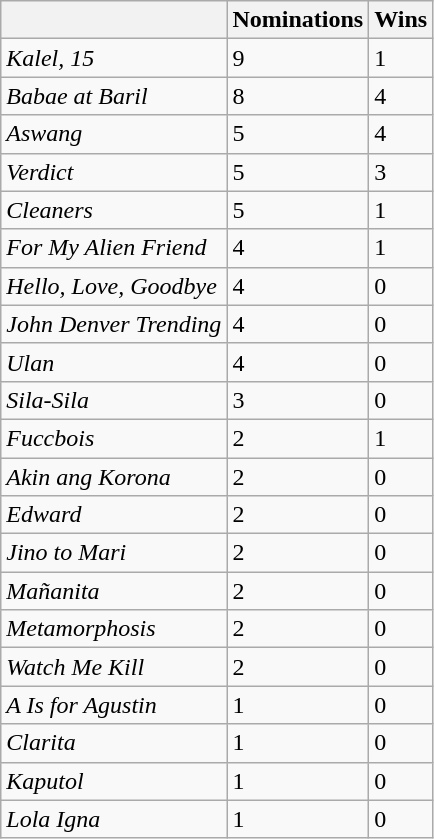<table class="wikitable">
<tr>
<th></th>
<th>Nominations</th>
<th>Wins</th>
</tr>
<tr>
<td><em>Kalel, 15</em></td>
<td>9</td>
<td>1</td>
</tr>
<tr>
<td><em>Babae at Baril</em></td>
<td>8</td>
<td>4</td>
</tr>
<tr>
<td><em>Aswang</em></td>
<td>5</td>
<td>4</td>
</tr>
<tr>
<td><em>Verdict</em></td>
<td>5</td>
<td>3</td>
</tr>
<tr>
<td><em>Cleaners</em></td>
<td>5</td>
<td>1</td>
</tr>
<tr>
<td><em>For My Alien Friend</em></td>
<td>4</td>
<td>1</td>
</tr>
<tr>
<td><em>Hello, Love, Goodbye</em></td>
<td>4</td>
<td>0</td>
</tr>
<tr>
<td><em>John Denver Trending</em></td>
<td>4</td>
<td>0</td>
</tr>
<tr>
<td><em>Ulan</em></td>
<td>4</td>
<td>0</td>
</tr>
<tr>
<td><em>Sila-Sila</em></td>
<td>3</td>
<td>0</td>
</tr>
<tr>
<td><em>Fuccbois</em></td>
<td>2</td>
<td>1</td>
</tr>
<tr>
<td><em>Akin ang Korona</em></td>
<td>2</td>
<td>0</td>
</tr>
<tr>
<td><em>Edward</em></td>
<td>2</td>
<td>0</td>
</tr>
<tr>
<td><em>Jino to Mari</em></td>
<td>2</td>
<td>0</td>
</tr>
<tr>
<td><em>Mañanita</em></td>
<td>2</td>
<td>0</td>
</tr>
<tr>
<td><em>Metamorphosis</em></td>
<td>2</td>
<td>0</td>
</tr>
<tr>
<td><em>Watch Me Kill</em></td>
<td>2</td>
<td>0</td>
</tr>
<tr>
<td><em>A Is for Agustin</em></td>
<td>1</td>
<td>0</td>
</tr>
<tr>
<td><em>Clarita</em></td>
<td>1</td>
<td>0</td>
</tr>
<tr>
<td><em>Kaputol</em></td>
<td>1</td>
<td>0</td>
</tr>
<tr>
<td><em>Lola Igna</em></td>
<td>1</td>
<td>0</td>
</tr>
</table>
